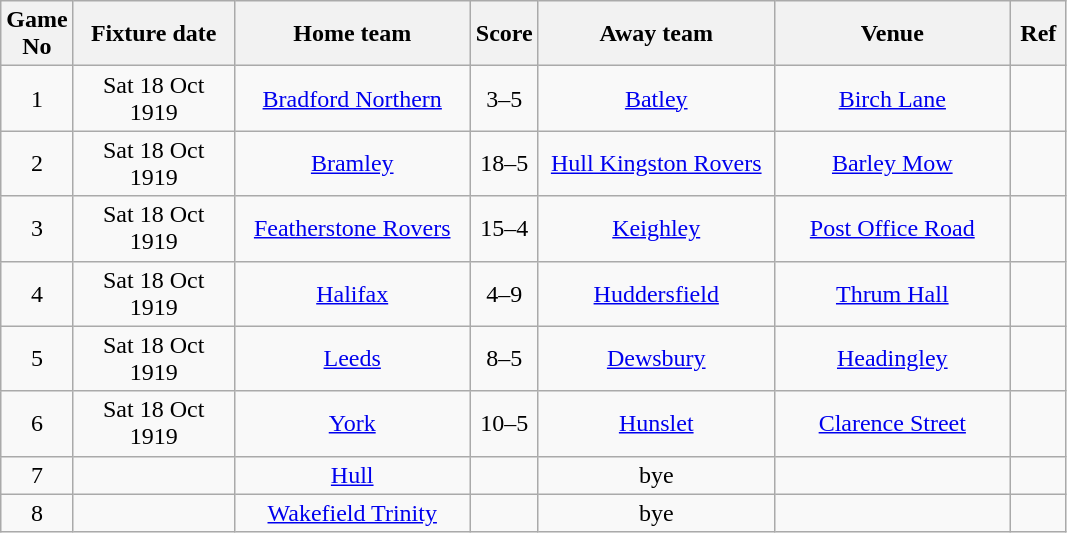<table class="wikitable" style="text-align:center;">
<tr>
<th width=20 abbr="No">Game No</th>
<th width=100 abbr="Date">Fixture date</th>
<th width=150 abbr="Home team">Home team</th>
<th width=20 abbr="Score">Score</th>
<th width=150 abbr="Away team">Away team</th>
<th width=150 abbr="Venue">Venue</th>
<th width=30 abbr="Ref">Ref</th>
</tr>
<tr>
<td>1</td>
<td>Sat 18 Oct 1919</td>
<td><a href='#'>Bradford Northern</a></td>
<td>3–5</td>
<td><a href='#'>Batley</a></td>
<td><a href='#'>Birch Lane</a></td>
<td></td>
</tr>
<tr>
<td>2</td>
<td>Sat 18 Oct 1919</td>
<td><a href='#'>Bramley</a></td>
<td>18–5</td>
<td><a href='#'>Hull Kingston Rovers</a></td>
<td><a href='#'>Barley Mow</a></td>
<td></td>
</tr>
<tr>
<td>3</td>
<td>Sat 18 Oct 1919</td>
<td><a href='#'>Featherstone Rovers</a></td>
<td>15–4</td>
<td><a href='#'>Keighley</a></td>
<td><a href='#'>Post Office Road</a></td>
<td></td>
</tr>
<tr>
<td>4</td>
<td>Sat 18 Oct 1919</td>
<td><a href='#'>Halifax</a></td>
<td>4–9</td>
<td><a href='#'>Huddersfield</a></td>
<td><a href='#'>Thrum Hall</a></td>
<td></td>
</tr>
<tr>
<td>5</td>
<td>Sat 18 Oct 1919</td>
<td><a href='#'>Leeds</a></td>
<td>8–5</td>
<td><a href='#'>Dewsbury</a></td>
<td><a href='#'>Headingley</a></td>
<td></td>
</tr>
<tr>
<td>6</td>
<td>Sat 18 Oct 1919</td>
<td><a href='#'>York</a></td>
<td>10–5</td>
<td><a href='#'>Hunslet</a></td>
<td><a href='#'>Clarence Street</a></td>
<td></td>
</tr>
<tr>
<td>7</td>
<td></td>
<td><a href='#'>Hull</a></td>
<td></td>
<td>bye</td>
<td></td>
<td></td>
</tr>
<tr>
<td>8</td>
<td></td>
<td><a href='#'>Wakefield Trinity</a></td>
<td></td>
<td>bye</td>
<td></td>
<td></td>
</tr>
</table>
